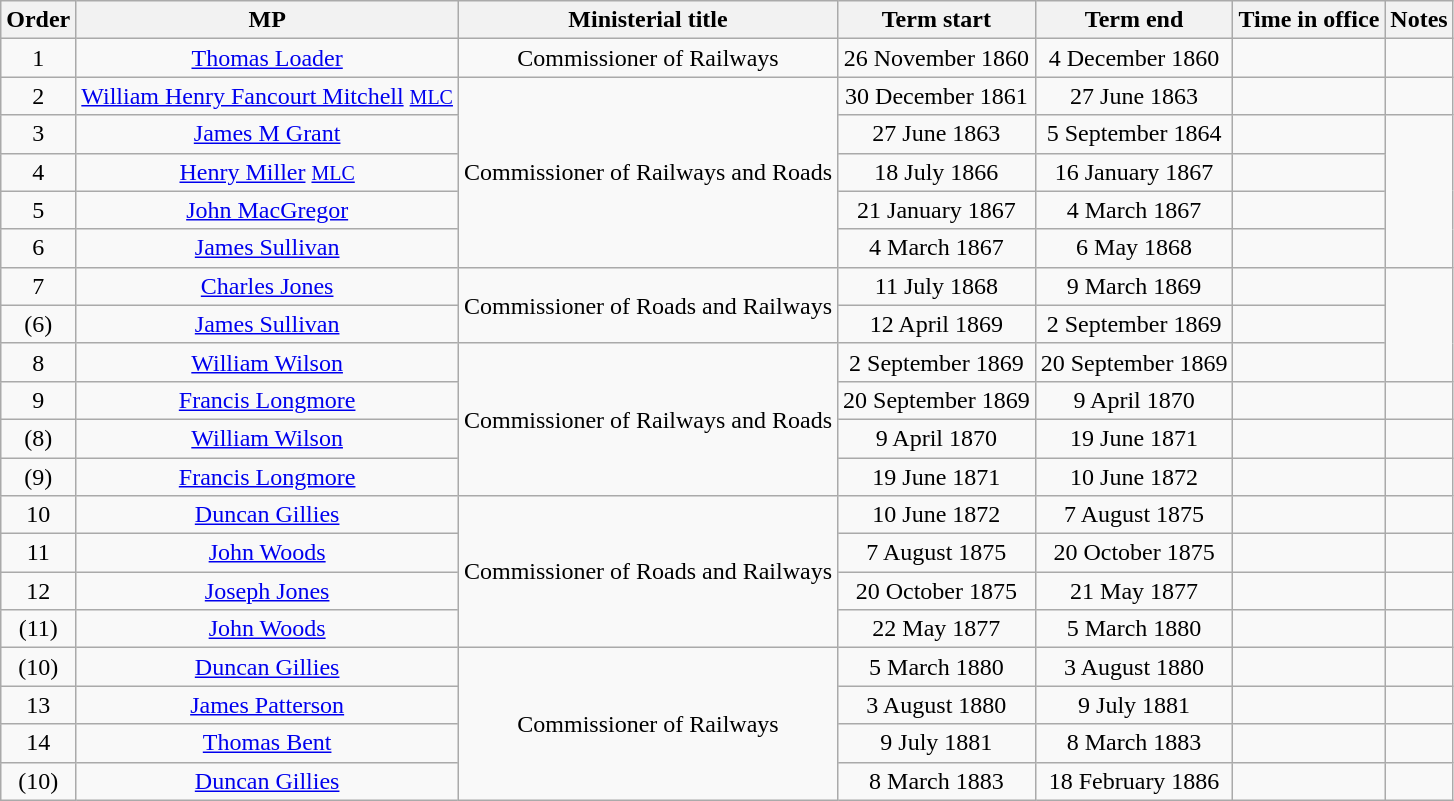<table class="wikitable" style="text-align:center">
<tr>
<th>Order</th>
<th>MP</th>
<th>Ministerial title</th>
<th>Term start</th>
<th>Term end</th>
<th>Time in office</th>
<th>Notes</th>
</tr>
<tr>
<td>1</td>
<td><a href='#'>Thomas Loader</a> </td>
<td>Commissioner of Railways</td>
<td>26 November 1860</td>
<td>4 December 1860</td>
<td></td>
<td></td>
</tr>
<tr>
<td>2</td>
<td><a href='#'>William Henry Fancourt Mitchell</a> <a href='#'><small>MLC</small></a></td>
<td rowspan="5">Commissioner of Railways and Roads</td>
<td>30 December 1861</td>
<td>27 June 1863</td>
<td></td>
<td></td>
</tr>
<tr>
<td>3</td>
<td><a href='#'>James M Grant</a> </td>
<td>27 June 1863</td>
<td>5 September 1864</td>
<td></td>
<td rowspan="4"></td>
</tr>
<tr>
<td>4</td>
<td><a href='#'>Henry Miller</a> <a href='#'><small>MLC</small></a></td>
<td>18 July 1866</td>
<td>16 January 1867</td>
<td></td>
</tr>
<tr>
<td>5</td>
<td><a href='#'>John MacGregor</a> </td>
<td>21 January 1867</td>
<td>4 March 1867</td>
<td></td>
</tr>
<tr>
<td>6</td>
<td><a href='#'>James Sullivan</a> </td>
<td>4 March 1867</td>
<td>6 May 1868</td>
<td></td>
</tr>
<tr>
<td>7</td>
<td><a href='#'>Charles Jones</a> </td>
<td rowspan="2">Commissioner of Roads and Railways</td>
<td>11 July 1868</td>
<td>9 March 1869</td>
<td></td>
<td rowspan="3"></td>
</tr>
<tr>
<td>(6)</td>
<td><a href='#'>James Sullivan</a> </td>
<td>12 April 1869</td>
<td>2 September 1869</td>
<td></td>
</tr>
<tr>
<td>8</td>
<td><a href='#'>William Wilson</a> </td>
<td rowspan="4">Commissioner of Railways and Roads</td>
<td>2 September 1869</td>
<td>20 September 1869</td>
<td></td>
</tr>
<tr>
<td>9</td>
<td><a href='#'>Francis Longmore</a> </td>
<td>20 September 1869</td>
<td>9 April 1870</td>
<td></td>
<td></td>
</tr>
<tr>
<td>(8)</td>
<td><a href='#'>William Wilson</a> </td>
<td>9 April 1870</td>
<td>19 June 1871</td>
<td></td>
<td></td>
</tr>
<tr>
<td>(9)</td>
<td><a href='#'>Francis Longmore</a> </td>
<td>19 June 1871</td>
<td>10 June 1872</td>
<td></td>
<td></td>
</tr>
<tr>
<td>10</td>
<td><a href='#'>Duncan Gillies</a> </td>
<td rowspan="4">Commissioner of Roads and Railways</td>
<td>10 June 1872</td>
<td>7 August 1875</td>
<td></td>
<td></td>
</tr>
<tr>
<td>11</td>
<td><a href='#'>John Woods</a> </td>
<td>7 August 1875</td>
<td>20 October 1875</td>
<td></td>
<td></td>
</tr>
<tr>
<td>12</td>
<td><a href='#'>Joseph Jones</a> </td>
<td>20 October 1875</td>
<td>21 May 1877</td>
<td></td>
<td></td>
</tr>
<tr>
<td>(11)</td>
<td><a href='#'>John Woods</a> </td>
<td>22 May 1877</td>
<td>5 March 1880</td>
<td></td>
<td></td>
</tr>
<tr>
<td>(10)</td>
<td><a href='#'>Duncan Gillies</a> </td>
<td rowspan="4">Commissioner of Railways</td>
<td>5 March 1880</td>
<td>3 August 1880</td>
<td></td>
<td></td>
</tr>
<tr>
<td>13</td>
<td><a href='#'>James Patterson</a> </td>
<td>3 August 1880</td>
<td>9 July 1881</td>
<td></td>
<td></td>
</tr>
<tr>
<td>14</td>
<td><a href='#'>Thomas Bent</a> </td>
<td>9 July 1881</td>
<td>8 March 1883</td>
<td></td>
<td></td>
</tr>
<tr>
<td>(10)</td>
<td><a href='#'>Duncan Gillies</a> </td>
<td>8 March 1883</td>
<td>18 February 1886</td>
<td></td>
<td></td>
</tr>
</table>
